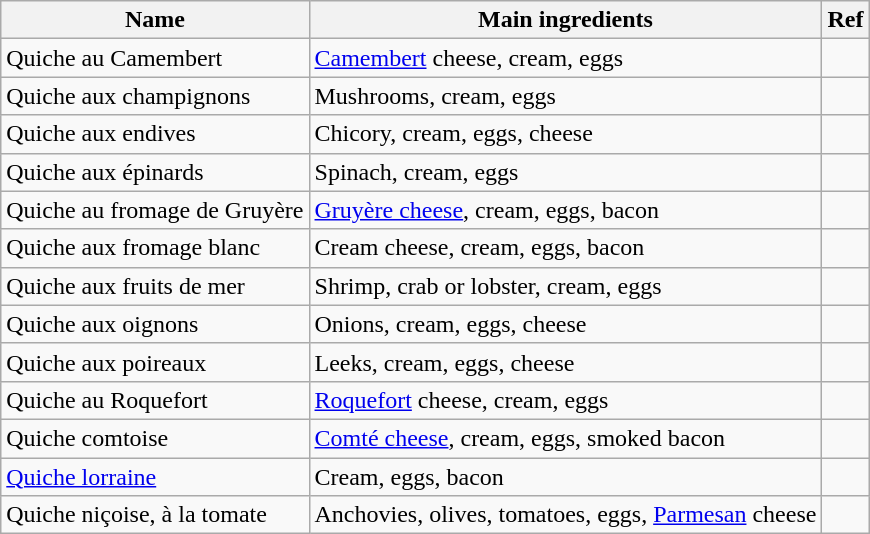<table class="wikitable plainrowheaders" style="text-align: left; margin-right: 0;">
<tr>
<th scope="col">Name</th>
<th scope="col">Main ingredients</th>
<th scope="col">Ref</th>
</tr>
<tr>
<td>Quiche au Camembert</td>
<td><a href='#'>Camembert</a> cheese, cream, eggs</td>
<td></td>
</tr>
<tr>
<td>Quiche aux champignons</td>
<td>Mushrooms, cream, eggs</td>
<td></td>
</tr>
<tr>
<td>Quiche aux endives</td>
<td>Chicory, cream, eggs, cheese</td>
<td></td>
</tr>
<tr>
<td>Quiche aux épinards</td>
<td>Spinach, cream, eggs</td>
<td></td>
</tr>
<tr>
<td>Quiche au fromage de Gruyère</td>
<td><a href='#'>Gruyère cheese</a>, cream, eggs, bacon</td>
<td></td>
</tr>
<tr>
<td>Quiche aux fromage blanc</td>
<td>Cream cheese, cream, eggs, bacon</td>
<td></td>
</tr>
<tr>
<td>Quiche aux fruits de mer</td>
<td>Shrimp, crab or lobster, cream, eggs</td>
<td></td>
</tr>
<tr>
<td>Quiche aux oignons</td>
<td>Onions, cream, eggs, cheese</td>
<td></td>
</tr>
<tr>
<td>Quiche aux poireaux</td>
<td>Leeks, cream, eggs, cheese</td>
<td></td>
</tr>
<tr>
<td>Quiche au Roquefort</td>
<td><a href='#'>Roquefort</a> cheese, cream, eggs</td>
<td></td>
</tr>
<tr>
<td>Quiche comtoise</td>
<td><a href='#'>Comté cheese</a>, cream, eggs, smoked bacon</td>
<td></td>
</tr>
<tr>
<td><a href='#'>Quiche lorraine</a></td>
<td>Cream, eggs, bacon</td>
<td></td>
</tr>
<tr>
<td>Quiche niçoise, à la tomate</td>
<td>Anchovies, olives, tomatoes, eggs, <a href='#'>Parmesan</a> cheese</td>
<td></td>
</tr>
</table>
